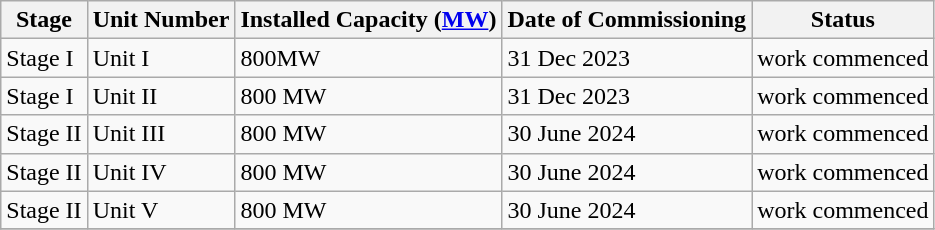<table class="sortable wikitable">
<tr>
<th>Stage</th>
<th>Unit Number</th>
<th>Installed Capacity (<a href='#'>MW</a>)</th>
<th>Date of Commissioning</th>
<th>Status</th>
</tr>
<tr>
<td>Stage I</td>
<td>Unit I</td>
<td>800MW</td>
<td>31 Dec 2023</td>
<td>work commenced </td>
</tr>
<tr>
<td>Stage I</td>
<td>Unit II</td>
<td>800 MW</td>
<td>31 Dec 2023</td>
<td>work commenced</td>
</tr>
<tr>
<td>Stage II</td>
<td>Unit III</td>
<td>800 MW</td>
<td>30 June 2024</td>
<td>work commenced</td>
</tr>
<tr>
<td>Stage II</td>
<td>Unit IV</td>
<td>800 MW</td>
<td>30 June 2024</td>
<td>work commenced</td>
</tr>
<tr>
<td>Stage II</td>
<td>Unit V</td>
<td>800 MW</td>
<td>30 June 2024</td>
<td>work commenced</td>
</tr>
<tr>
</tr>
</table>
